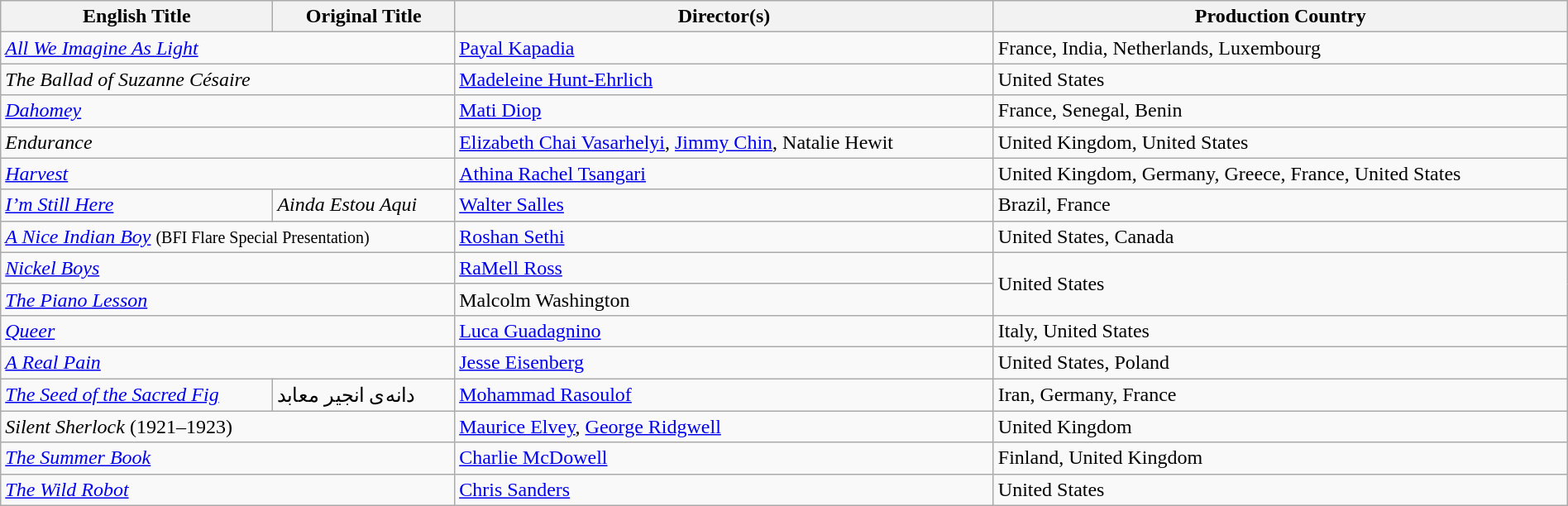<table class="wikitable" style="width:100%; margin-bottom:4px">
<tr>
<th>English Title</th>
<th>Original Title</th>
<th>Director(s)</th>
<th>Production Country</th>
</tr>
<tr>
<td colspan="2"><em><a href='#'>All We Imagine As Light</a></em></td>
<td><a href='#'>Payal Kapadia</a></td>
<td>France, India, Netherlands, Luxembourg</td>
</tr>
<tr>
<td colspan="2"><em>The Ballad of Suzanne Césaire</em></td>
<td><a href='#'>Madeleine Hunt-Ehrlich</a></td>
<td>United States</td>
</tr>
<tr>
<td colspan="2"><em><a href='#'>Dahomey</a></em></td>
<td><a href='#'>Mati Diop</a></td>
<td>France, Senegal, Benin</td>
</tr>
<tr>
<td colspan="2"><em>Endurance</em></td>
<td><a href='#'>Elizabeth Chai Vasarhelyi</a>, <a href='#'>Jimmy Chin</a>, Natalie Hewit</td>
<td>United Kingdom, United States</td>
</tr>
<tr>
<td colspan="2"><em><a href='#'>Harvest</a></em></td>
<td><a href='#'>Athina Rachel Tsangari</a></td>
<td>United Kingdom, Germany, Greece, France, United States</td>
</tr>
<tr>
<td><em><a href='#'>I’m Still Here</a></em></td>
<td><em>Ainda Estou Aqui</em></td>
<td><a href='#'>Walter Salles</a></td>
<td>Brazil, France</td>
</tr>
<tr>
<td colspan="2"><em><a href='#'>A Nice Indian Boy</a></em> <small>(BFI Flare Special Presentation)</small></td>
<td><a href='#'>Roshan Sethi</a></td>
<td>United States, Canada</td>
</tr>
<tr>
<td colspan="2"><em><a href='#'>Nickel Boys</a></em></td>
<td><a href='#'>RaMell Ross</a></td>
<td rowspan="2">United States</td>
</tr>
<tr>
<td colspan="2"><em><a href='#'>The Piano Lesson</a></em></td>
<td>Malcolm Washington</td>
</tr>
<tr>
<td colspan="2"><em><a href='#'>Queer</a></em></td>
<td><a href='#'>Luca Guadagnino</a></td>
<td>Italy, United States</td>
</tr>
<tr>
<td colspan="2"><em><a href='#'>A Real Pain</a></em></td>
<td><a href='#'>Jesse Eisenberg</a></td>
<td>United States, Poland</td>
</tr>
<tr>
<td><em><a href='#'>The Seed of the Sacred Fig</a></em></td>
<td>دانه‌ی انجیر معابد</td>
<td><a href='#'>Mohammad Rasoulof</a></td>
<td>Iran, Germany, France</td>
</tr>
<tr>
<td colspan="2"><em>Silent Sherlock</em> (1921–1923)</td>
<td><a href='#'>Maurice Elvey</a>, <a href='#'>George Ridgwell</a></td>
<td>United Kingdom</td>
</tr>
<tr>
<td colspan="2"><em><a href='#'>The Summer Book</a></em></td>
<td><a href='#'>Charlie McDowell</a></td>
<td>Finland, United Kingdom</td>
</tr>
<tr>
<td colspan="2"><em><a href='#'>The Wild Robot</a></em></td>
<td><a href='#'>Chris Sanders</a></td>
<td>United States</td>
</tr>
</table>
